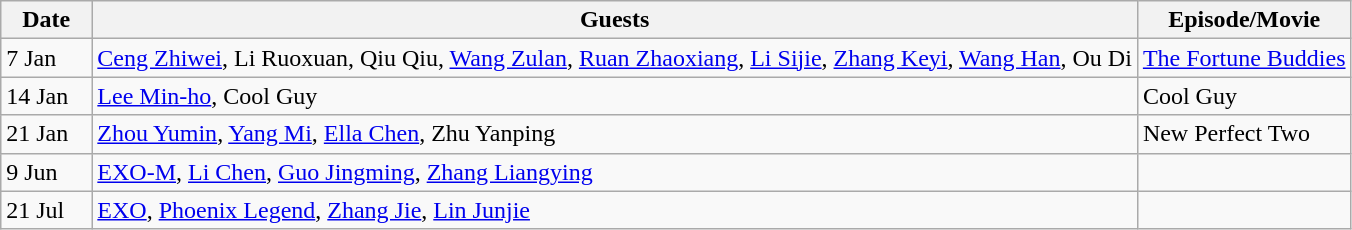<table class="wikitable">
<tr>
<th style="width: 40pt;">Date</th>
<th>Guests</th>
<th>Episode/Movie</th>
</tr>
<tr>
<td>7 Jan</td>
<td><a href='#'>Ceng Zhiwei</a>, Li Ruoxuan, Qiu Qiu, <a href='#'>Wang Zulan</a>, <a href='#'>Ruan Zhaoxiang</a>, <a href='#'>Li Sijie</a>, <a href='#'>Zhang Keyi</a>, <a href='#'>Wang Han</a>, Ou Di</td>
<td><a href='#'>The Fortune Buddies</a></td>
</tr>
<tr>
<td>14 Jan</td>
<td><a href='#'>Lee Min-ho</a>, Cool Guy</td>
<td>Cool Guy</td>
</tr>
<tr>
<td>21 Jan</td>
<td><a href='#'>Zhou Yumin</a>, <a href='#'>Yang Mi</a>, <a href='#'>Ella Chen</a>, Zhu Yanping</td>
<td>New Perfect Two</td>
</tr>
<tr>
<td>9 Jun</td>
<td><a href='#'>EXO-M</a>, <a href='#'>Li Chen</a>, <a href='#'>Guo Jingming</a>, <a href='#'>Zhang Liangying</a></td>
<td></td>
</tr>
<tr>
<td>21 Jul</td>
<td><a href='#'>EXO</a>, <a href='#'>Phoenix Legend</a>, <a href='#'>Zhang Jie</a>, <a href='#'>Lin Junjie</a></td>
<td></td>
</tr>
</table>
